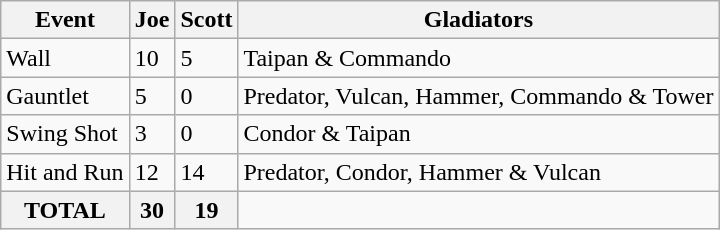<table class="wikitable">
<tr>
<th>Event</th>
<th>Joe</th>
<th>Scott</th>
<th>Gladiators</th>
</tr>
<tr>
<td>Wall</td>
<td>10</td>
<td>5</td>
<td>Taipan & Commando</td>
</tr>
<tr>
<td>Gauntlet</td>
<td>5</td>
<td>0</td>
<td>Predator, Vulcan, Hammer, Commando & Tower</td>
</tr>
<tr>
<td>Swing Shot</td>
<td>3</td>
<td>0</td>
<td>Condor & Taipan</td>
</tr>
<tr>
<td>Hit and Run</td>
<td>12</td>
<td>14</td>
<td>Predator, Condor, Hammer & Vulcan</td>
</tr>
<tr>
<th>TOTAL</th>
<th>30</th>
<th>19</th>
</tr>
</table>
